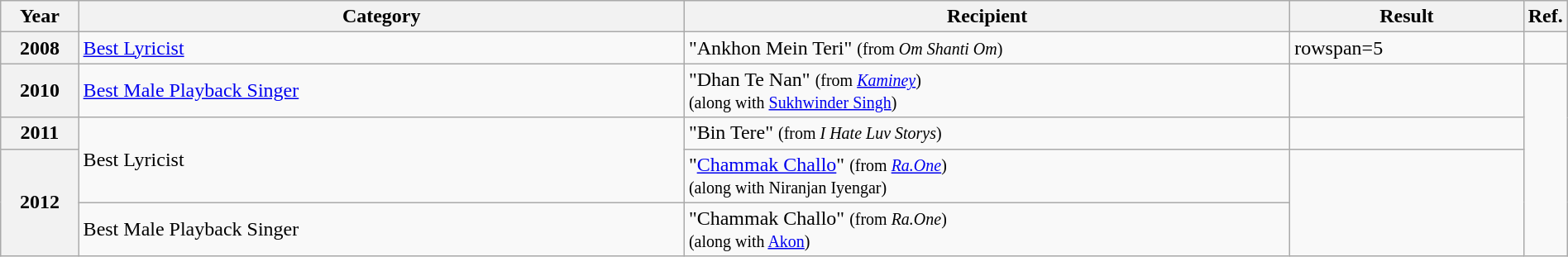<table class="wikitable plainrowheaders" style="width:100%; textcolor:#000">
<tr>
<th scope="col" style="width:5%;"><strong>Year</strong></th>
<th scope="col" style="width:39%;"><strong>Category</strong></th>
<th scope="col" style="width:39%;"><strong>Recipient</strong></th>
<th scope="col" style="width:15%;"><strong>Result</strong></th>
<th scope="col" style="width:2%;"><strong>Ref.</strong></th>
</tr>
<tr>
<th scope="row">2008</th>
<td><a href='#'>Best Lyricist</a></td>
<td>"Ankhon Mein Teri" <small>(from <em>Om Shanti Om</em>)</small></td>
<td>rowspan=5 </td>
<td></td>
</tr>
<tr>
<th scope="row">2010</th>
<td><a href='#'>Best Male Playback Singer</a></td>
<td>"Dhan Te Nan" <small>(from <em><a href='#'>Kaminey</a></em>)</small><br><small>(along with <a href='#'>Sukhwinder Singh</a>)</small></td>
<td></td>
</tr>
<tr>
<th scope="row">2011</th>
<td rowspan="2">Best Lyricist</td>
<td>"Bin Tere" <small>(from <em>I Hate Luv Storys</em>)</small></td>
<td></td>
</tr>
<tr>
<th scope="row" rowspan="2">2012</th>
<td>"<a href='#'>Chammak Challo</a>" <small>(from <em><a href='#'>Ra.One</a></em>)</small><br><small>(along with Niranjan Iyengar)</small></td>
<td rowspan="2"></td>
</tr>
<tr>
<td>Best Male Playback Singer</td>
<td>"Chammak Challo" <small>(from <em>Ra.One</em>)</small><br><small>(along with <a href='#'>Akon</a>)</small></td>
</tr>
</table>
